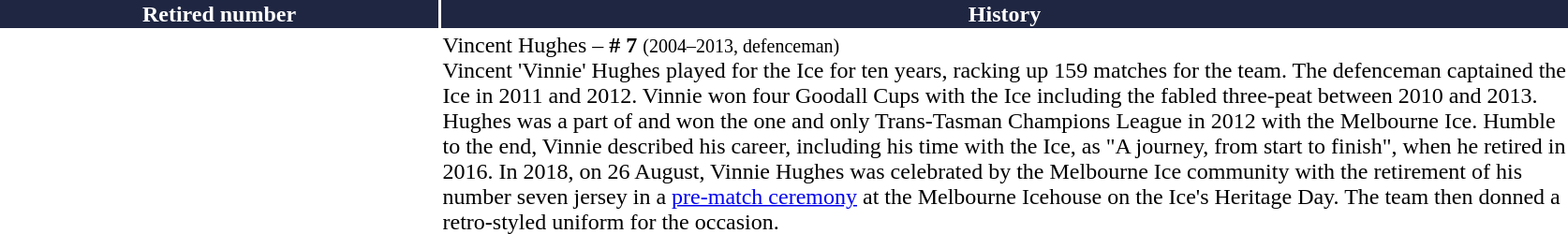<table class="toccolours" style="width:70em">
<tr>
<th style="background:#1f2642;color:white">Retired number</th>
<th style="background:#1f2642;color:white; width: 800px">History</th>
</tr>
<tr>
<td></td>
<td> Vincent Hughes – <strong># 7</strong> <small>(2004–2013, defenceman)</small><br>Vincent 'Vinnie' Hughes played for the Ice for ten years, racking up 159 matches for the team. The defenceman captained the Ice in 2011 and 2012. Vinnie won four Goodall Cups with the Ice including the fabled three-peat between 2010 and 2013. Hughes was a part of and won the one and only Trans-Tasman Champions League in 2012 with the Melbourne Ice. Humble to the end, Vinnie described his career, including his time with the Ice, as "A journey, from start to finish", when he retired in 2016. In 2018, on 26 August, Vinnie Hughes was celebrated by the Melbourne Ice community with the retirement of his number seven jersey in a <a href='#'>pre-match ceremony</a> at the Melbourne Icehouse on the Ice's Heritage Day. The team then donned a retro-styled uniform for the occasion.</td>
</tr>
<tr>
</tr>
</table>
